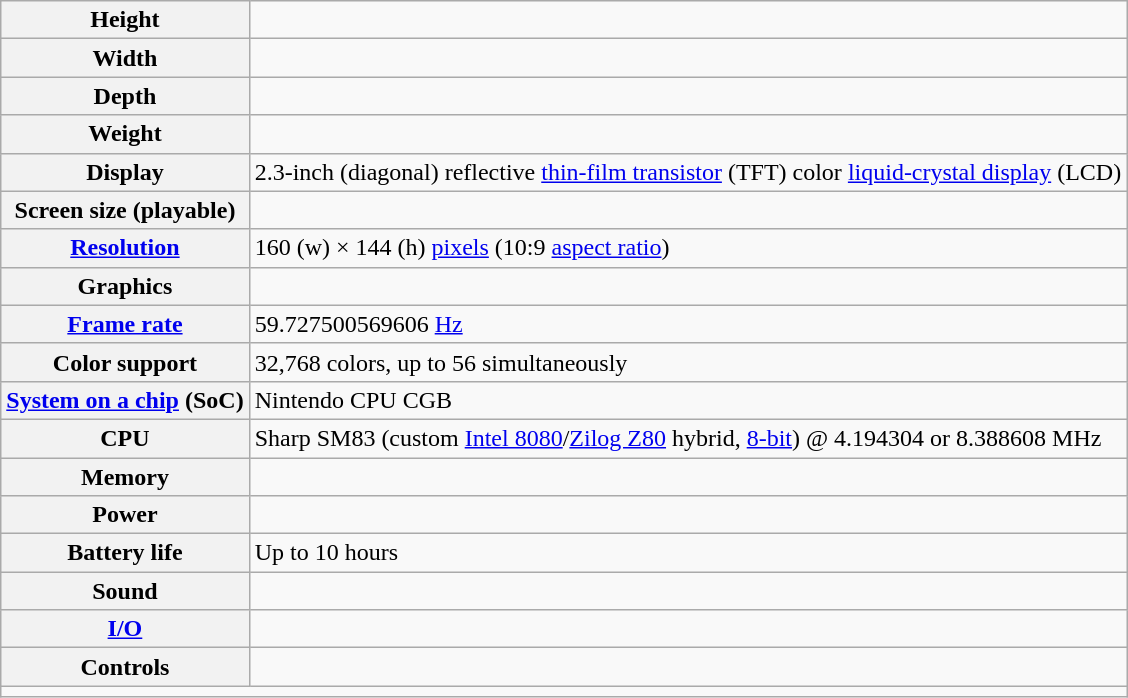<table class="wikitable">
<tr>
<th>Height</th>
<td></td>
</tr>
<tr>
<th>Width</th>
<td></td>
</tr>
<tr>
<th>Depth</th>
<td></td>
</tr>
<tr>
<th>Weight</th>
<td></td>
</tr>
<tr>
<th>Display</th>
<td>2.3-inch (diagonal) reflective <a href='#'>thin-film transistor</a> (TFT) color <a href='#'>liquid-crystal display</a> (LCD)</td>
</tr>
<tr>
<th>Screen size (playable)</th>
<td></td>
</tr>
<tr>
<th><a href='#'>Resolution</a></th>
<td>160 (w) × 144 (h) <a href='#'>pixels</a> (10:9 <a href='#'>aspect ratio</a>)</td>
</tr>
<tr>
<th>Graphics</th>
<td></td>
</tr>
<tr>
<th><a href='#'>Frame rate</a></th>
<td>59.727500569606 <a href='#'>Hz</a></td>
</tr>
<tr>
<th>Color support</th>
<td>32,768 colors, up to 56 simultaneously</td>
</tr>
<tr>
<th><a href='#'>System on a chip</a> (SoC)</th>
<td>Nintendo CPU CGB</td>
</tr>
<tr>
<th>CPU</th>
<td>Sharp SM83 (custom <a href='#'>Intel 8080</a>/<a href='#'>Zilog Z80</a> hybrid, <a href='#'>8-bit</a>) @ 4.194304 or 8.388608 MHz</td>
</tr>
<tr>
<th>Memory</th>
<td></td>
</tr>
<tr>
<th>Power</th>
<td></td>
</tr>
<tr>
<th>Battery life</th>
<td>Up to 10 hours</td>
</tr>
<tr>
<th>Sound</th>
<td></td>
</tr>
<tr>
<th><a href='#'>I/O</a></th>
<td></td>
</tr>
<tr>
<th>Controls</th>
<td></td>
</tr>
<tr>
<td colspan=2></td>
</tr>
</table>
